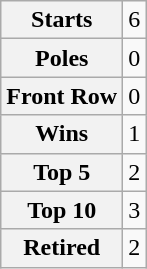<table class="wikitable" style="text-align:center">
<tr>
<th>Starts</th>
<td>6</td>
</tr>
<tr>
<th>Poles</th>
<td>0</td>
</tr>
<tr>
<th>Front Row</th>
<td>0</td>
</tr>
<tr>
<th>Wins</th>
<td>1</td>
</tr>
<tr>
<th>Top 5</th>
<td>2</td>
</tr>
<tr>
<th>Top 10</th>
<td>3</td>
</tr>
<tr>
<th>Retired</th>
<td>2</td>
</tr>
</table>
